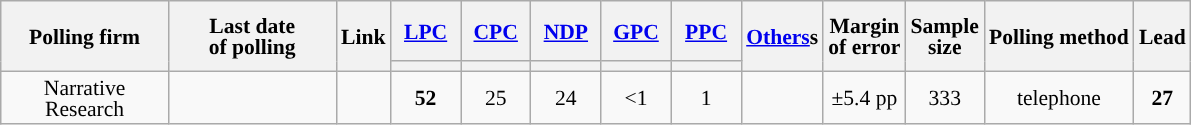<table class="wikitable sortable mw-datatable" style="text-align:center;font-size:90%;line-height:14px;">
<tr style="height:40px;">
<th style="width:105px;" rowspan="2">Polling firm</th>
<th style="width:105px;" rowspan="2">Last date<br>of polling</th>
<th rowspan="2">Link</th>
<th class="unsortable" style="width:40px;"><a href='#'>LPC</a></th>
<th class="unsortable" style="width:40px;"><a href='#'>CPC</a></th>
<th class="unsortable" style="width:40px;"><a href='#'>NDP</a></th>
<th class="unsortable" style="width:40px;"><a href='#'>GPC</a></th>
<th class="unsortable" style="width:40px;"><a href='#'>PPC</a></th>
<th rowspan="2" style="width:40px"><a href='#'>Others</a>s</th>
<th rowspan="2">Margin<br>of error</th>
<th rowspan="2">Sample<br>size</th>
<th rowspan="2">Polling method</th>
<th rowspan="2">Lead</th>
</tr>
<tr>
<th style="background:"></th>
<th style="background:"></th>
<th style="background:"></th>
<th style="background:"></th>
<th style="background:"></th>
</tr>
<tr>
<td>Narrative Research</td>
<td></td>
<td></td>
<td><strong>52</strong></td>
<td>25</td>
<td>24</td>
<td><1</td>
<td>1</td>
<td></td>
<td>±5.4 pp</td>
<td>333</td>
<td>telephone</td>
<td><strong>27</strong></td>
</tr>
</table>
